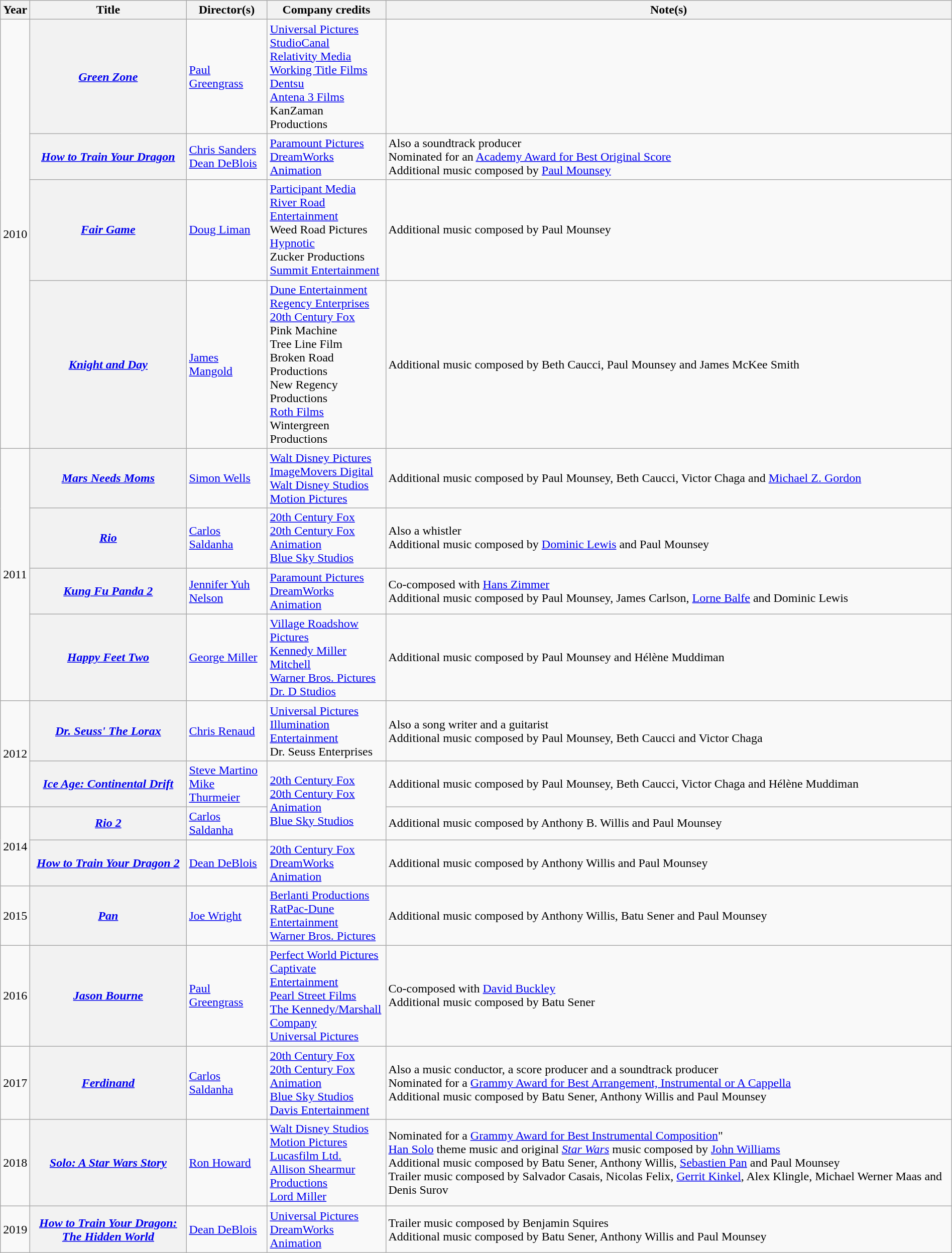<table class="wikitable sortable" width=100%>
<tr>
<th width=30px>Year</th>
<th width=200px>Title</th>
<th width=100px>Director(s)</th>
<th width=150px>Company credits</th>
<th>Note(s)</th>
</tr>
<tr>
<td rowspan="4">2010</td>
<th><em><a href='#'>Green Zone</a></em></th>
<td><a href='#'>Paul Greengrass</a></td>
<td><a href='#'>Universal Pictures</a><br><a href='#'>StudioCanal</a><br><a href='#'>Relativity Media</a><br><a href='#'>Working Title Films</a><br><a href='#'>Dentsu</a><br><a href='#'>Antena 3 Films</a><br>KanZaman Productions</td>
<td></td>
</tr>
<tr>
<th><em><a href='#'>How to Train Your Dragon</a></em></th>
<td><a href='#'>Chris Sanders</a><br><a href='#'>Dean DeBlois</a></td>
<td><a href='#'>Paramount Pictures</a><br><a href='#'>DreamWorks Animation</a></td>
<td>Also a soundtrack producer<br>Nominated for an <a href='#'>Academy Award for Best Original Score</a><br>Additional music composed by <a href='#'>Paul Mounsey</a></td>
</tr>
<tr>
<th><em><a href='#'>Fair Game</a></em></th>
<td><a href='#'>Doug Liman</a></td>
<td><a href='#'>Participant Media</a><br><a href='#'>River Road Entertainment</a><br>Weed Road Pictures<br><a href='#'>Hypnotic</a><br>Zucker Productions<br><a href='#'>Summit Entertainment</a></td>
<td>Additional music composed by Paul Mounsey</td>
</tr>
<tr>
<th><em><a href='#'>Knight and Day</a></em></th>
<td><a href='#'>James Mangold</a></td>
<td><a href='#'>Dune Entertainment</a><br><a href='#'>Regency Enterprises</a><br><a href='#'>20th Century Fox</a><br>Pink Machine<br>Tree Line Film<br>Broken Road Productions<br>New Regency Productions<br><a href='#'>Roth Films</a><br>Wintergreen Productions</td>
<td>Additional music composed by Beth Caucci, Paul Mounsey and James McKee Smith</td>
</tr>
<tr>
<td rowspan="4">2011</td>
<th><em><a href='#'>Mars Needs Moms</a></em></th>
<td><a href='#'>Simon Wells</a></td>
<td><a href='#'>Walt Disney Pictures</a><br><a href='#'>ImageMovers Digital</a><br><a href='#'>Walt Disney Studios Motion Pictures</a></td>
<td>Additional music composed by Paul Mounsey, Beth Caucci, Victor Chaga and <a href='#'>Michael Z. Gordon</a></td>
</tr>
<tr>
<th><em><a href='#'>Rio</a></em></th>
<td><a href='#'>Carlos Saldanha</a></td>
<td><a href='#'>20th Century Fox</a><br><a href='#'>20th Century Fox Animation</a><br><a href='#'>Blue Sky Studios</a></td>
<td>Also a whistler<br>Additional music composed by <a href='#'>Dominic Lewis</a> and Paul Mounsey</td>
</tr>
<tr>
<th><em><a href='#'>Kung Fu Panda 2</a></em></th>
<td><a href='#'>Jennifer Yuh Nelson</a></td>
<td><a href='#'>Paramount Pictures</a><br><a href='#'>DreamWorks Animation</a></td>
<td>Co-composed with <a href='#'>Hans Zimmer</a><br>Additional music composed by Paul Mounsey, James Carlson, <a href='#'>Lorne Balfe</a> and Dominic Lewis</td>
</tr>
<tr>
<th><em><a href='#'>Happy Feet Two</a></em></th>
<td><a href='#'>George Miller</a></td>
<td><a href='#'>Village Roadshow Pictures</a><br><a href='#'>Kennedy Miller Mitchell</a><br><a href='#'>Warner Bros. Pictures</a><br><a href='#'>Dr. D Studios</a></td>
<td>Additional music composed by Paul Mounsey and Hélène Muddiman</td>
</tr>
<tr>
<td rowspan="2">2012</td>
<th><em><a href='#'>Dr. Seuss' The Lorax</a></em></th>
<td><a href='#'>Chris Renaud</a></td>
<td><a href='#'>Universal Pictures</a><br><a href='#'>Illumination Entertainment</a><br>Dr. Seuss Enterprises</td>
<td>Also a song writer and a guitarist<br>Additional music composed by Paul Mounsey, Beth Caucci and Victor Chaga</td>
</tr>
<tr>
<th><em><a href='#'>Ice Age: Continental Drift</a></em></th>
<td><a href='#'>Steve Martino</a><br><a href='#'>Mike Thurmeier</a></td>
<td rowspan="2"><a href='#'>20th Century Fox</a><br><a href='#'>20th Century Fox Animation</a><br><a href='#'>Blue Sky Studios</a></td>
<td>Additional music composed by Paul Mounsey, Beth Caucci, Victor Chaga and Hélène Muddiman</td>
</tr>
<tr>
<td rowspan="2">2014</td>
<th><em><a href='#'>Rio 2</a></em></th>
<td><a href='#'>Carlos Saldanha</a></td>
<td>Additional music composed by Anthony B. Willis and Paul Mounsey</td>
</tr>
<tr>
<th><em><a href='#'>How to Train Your Dragon 2</a></em></th>
<td><a href='#'>Dean DeBlois</a></td>
<td><a href='#'>20th Century Fox</a><br><a href='#'>DreamWorks Animation</a></td>
<td>Additional music composed by Anthony Willis and Paul Mounsey</td>
</tr>
<tr>
<td rowspan="1">2015</td>
<th><em><a href='#'>Pan</a></em></th>
<td><a href='#'>Joe Wright</a></td>
<td><a href='#'>Berlanti Productions</a><br><a href='#'>RatPac-Dune Entertainment</a><br><a href='#'>Warner Bros. Pictures</a></td>
<td>Additional music composed by Anthony Willis, Batu Sener and Paul Mounsey</td>
</tr>
<tr>
<td rowspan="1">2016</td>
<th><em><a href='#'>Jason Bourne</a></em></th>
<td><a href='#'>Paul Greengrass</a></td>
<td><a href='#'>Perfect World Pictures</a><br><a href='#'>Captivate Entertainment</a><br><a href='#'>Pearl Street Films</a><br><a href='#'>The Kennedy/Marshall Company</a><br><a href='#'>Universal Pictures</a></td>
<td>Co-composed with <a href='#'>David Buckley</a><br>Additional music composed by Batu Sener</td>
</tr>
<tr>
<td rowspan="1">2017</td>
<th><em><a href='#'>Ferdinand</a></em></th>
<td><a href='#'>Carlos Saldanha</a></td>
<td><a href='#'>20th Century Fox</a><br><a href='#'>20th Century Fox Animation</a><br><a href='#'>Blue Sky Studios</a><br><a href='#'>Davis Entertainment</a></td>
<td>Also a music conductor, a score producer and a soundtrack producer<br>Nominated for a <a href='#'>Grammy Award for Best Arrangement, Instrumental or A Cappella</a><br>Additional music composed by Batu Sener, Anthony Willis and Paul Mounsey</td>
</tr>
<tr>
<td rowspan="1">2018</td>
<th><em><a href='#'>Solo: A Star Wars Story</a></em></th>
<td><a href='#'>Ron Howard</a></td>
<td><a href='#'>Walt Disney Studios Motion Pictures</a><br><a href='#'>Lucasfilm Ltd.</a><br><a href='#'>Allison Shearmur Productions</a><br><a href='#'>Lord Miller</a></td>
<td>Nominated for a <a href='#'>Grammy Award for Best Instrumental Composition</a>"<br><a href='#'>Han Solo</a> theme music and original <em><a href='#'>Star Wars</a></em> music composed by <a href='#'>John Williams</a><br>Additional music composed by Batu Sener, Anthony Willis, <a href='#'>Sebastien Pan</a> and Paul Mounsey<br>Trailer music composed by Salvador Casais, Nicolas Felix, <a href='#'>Gerrit Kinkel</a>, Alex Klingle, Michael Werner Maas and Denis Surov</td>
</tr>
<tr>
<td rowspan="1">2019</td>
<th><em><a href='#'>How to Train Your Dragon: The Hidden World</a></em></th>
<td><a href='#'>Dean DeBlois</a></td>
<td><a href='#'>Universal Pictures</a><br><a href='#'>DreamWorks Animation</a></td>
<td>Trailer music composed by Benjamin Squires<br>Additional music composed by Batu Sener, Anthony Willis and Paul Mounsey</td>
</tr>
</table>
